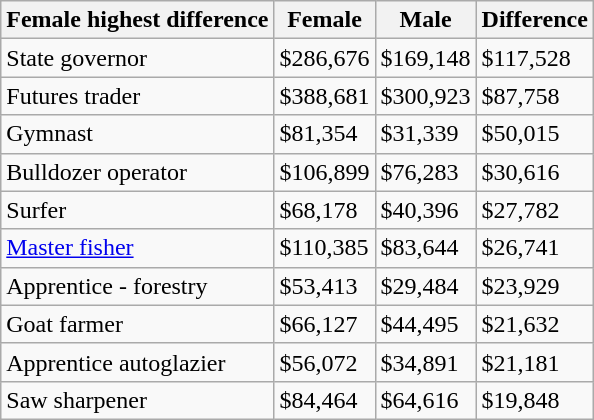<table class="wikitable">
<tr>
<th>Female highest difference</th>
<th>Female</th>
<th>Male</th>
<th>Difference</th>
</tr>
<tr>
<td>State governor</td>
<td>$286,676</td>
<td>$169,148</td>
<td>$117,528</td>
</tr>
<tr>
<td>Futures trader</td>
<td>$388,681</td>
<td>$300,923</td>
<td>$87,758</td>
</tr>
<tr>
<td>Gymnast</td>
<td>$81,354</td>
<td>$31,339</td>
<td>$50,015</td>
</tr>
<tr>
<td>Bulldozer operator</td>
<td>$106,899</td>
<td>$76,283</td>
<td>$30,616</td>
</tr>
<tr>
<td>Surfer</td>
<td>$68,178</td>
<td>$40,396</td>
<td>$27,782</td>
</tr>
<tr>
<td><a href='#'>Master fisher</a></td>
<td>$110,385</td>
<td>$83,644</td>
<td>$26,741</td>
</tr>
<tr>
<td>Apprentice - forestry</td>
<td>$53,413</td>
<td>$29,484</td>
<td>$23,929</td>
</tr>
<tr>
<td>Goat farmer</td>
<td>$66,127</td>
<td>$44,495</td>
<td>$21,632</td>
</tr>
<tr>
<td>Apprentice autoglazier</td>
<td>$56,072</td>
<td>$34,891</td>
<td>$21,181</td>
</tr>
<tr>
<td>Saw sharpener</td>
<td>$84,464</td>
<td>$64,616</td>
<td>$19,848</td>
</tr>
</table>
